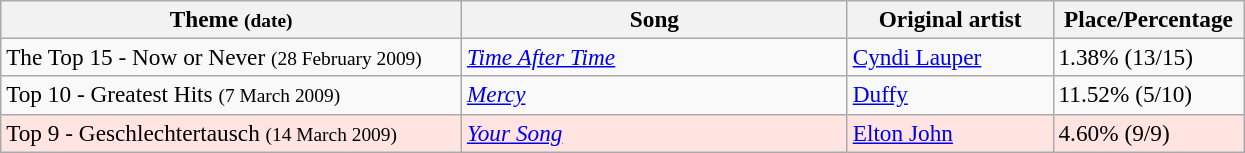<table class="wikitable" style="font-size:97%;">
<tr>
<th style="width:300px;">Theme <small>(date)</small></th>
<th style="width:250px;">Song</th>
<th style="width:130px;">Original artist</th>
<th style="width:120px;">Place/Percentage</th>
</tr>
<tr>
<td>The Top 15 - Now or Never <small>(28 February 2009)</small></td>
<td><em><a href='#'>Time After Time</a></em></td>
<td><a href='#'>Cyndi Lauper</a></td>
<td>1.38% (13/15)</td>
</tr>
<tr>
<td>Top 10 - Greatest Hits <small>(7 March 2009)</small></td>
<td><em><a href='#'>Mercy</a></em></td>
<td><a href='#'>Duffy</a></td>
<td>11.52% (5/10)</td>
</tr>
<tr style="background:#ffe4e1;">
<td>Top 9 - Geschlechtertausch <small>(14 March 2009)</small></td>
<td><em><a href='#'>Your Song</a></em></td>
<td><a href='#'>Elton John</a></td>
<td>4.60% (9/9)</td>
</tr>
</table>
